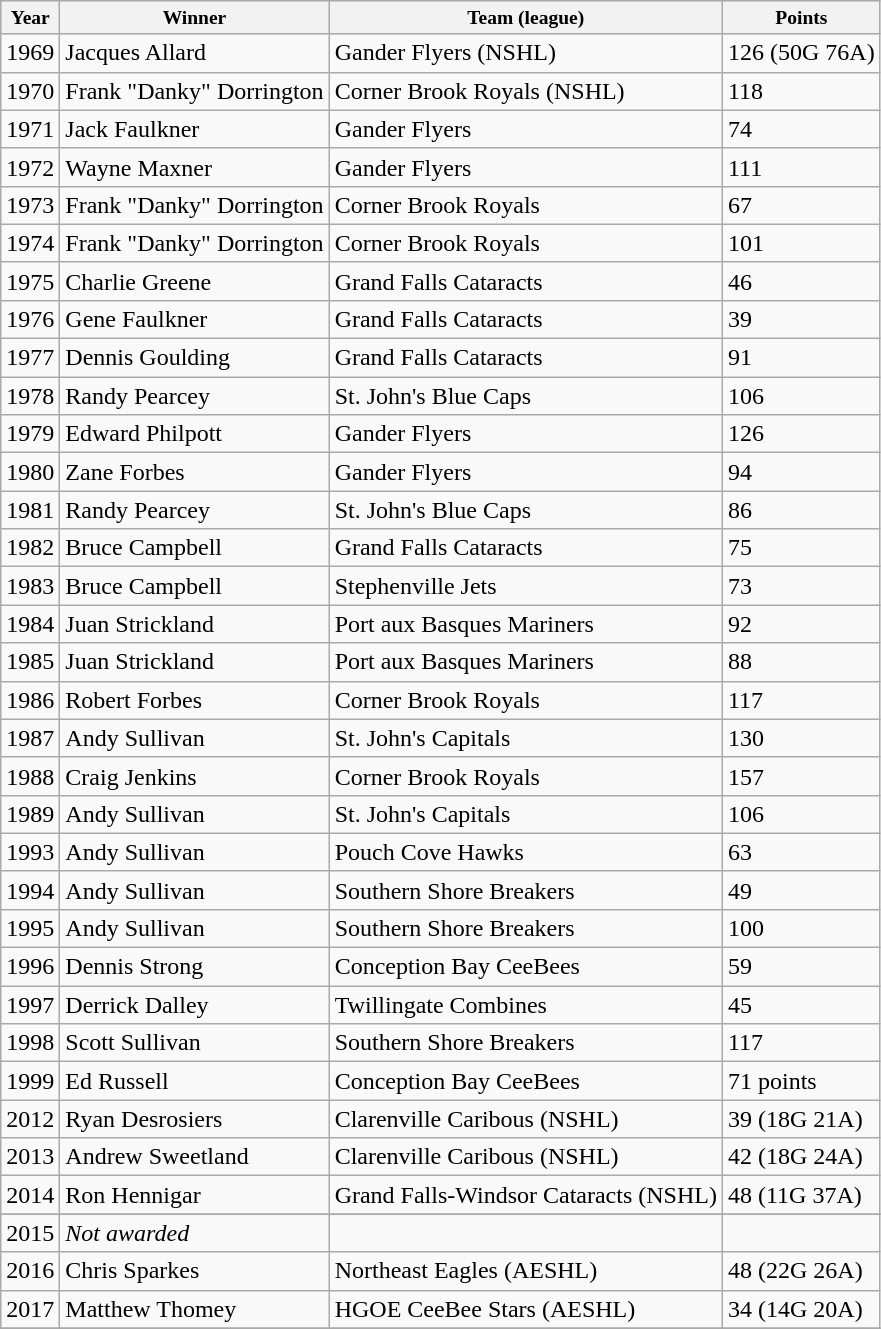<table class="wikitable">
<tr style="text-align:center; background:#ddd; font-size:small; font-weight:bold; padding:5px;">
<th scope="col">Year</th>
<th scope="col">Winner</th>
<th scope="col">Team (league)</th>
<th scope="col">Points</th>
</tr>
<tr>
<td>1969</td>
<td>Jacques Allard</td>
<td>Gander Flyers (NSHL)</td>
<td>126 (50G 76A)</td>
</tr>
<tr>
<td>1970</td>
<td>Frank "Danky" Dorrington</td>
<td>Corner Brook Royals (NSHL)</td>
<td>118</td>
</tr>
<tr>
<td>1971</td>
<td>Jack Faulkner</td>
<td>Gander Flyers</td>
<td>74</td>
</tr>
<tr>
<td>1972</td>
<td>Wayne Maxner</td>
<td>Gander Flyers</td>
<td>111</td>
</tr>
<tr>
<td>1973</td>
<td>Frank "Danky" Dorrington</td>
<td>Corner Brook Royals</td>
<td>67</td>
</tr>
<tr>
<td>1974</td>
<td>Frank "Danky" Dorrington</td>
<td>Corner Brook Royals</td>
<td>101</td>
</tr>
<tr>
<td>1975</td>
<td>Charlie Greene</td>
<td>Grand Falls Cataracts</td>
<td>46</td>
</tr>
<tr>
<td>1976</td>
<td>Gene Faulkner</td>
<td>Grand Falls Cataracts</td>
<td>39</td>
</tr>
<tr>
<td>1977</td>
<td>Dennis Goulding</td>
<td>Grand Falls Cataracts</td>
<td>91</td>
</tr>
<tr>
<td>1978</td>
<td>Randy Pearcey</td>
<td>St. John's Blue Caps</td>
<td>106</td>
</tr>
<tr>
<td>1979</td>
<td>Edward Philpott</td>
<td>Gander Flyers</td>
<td>126</td>
</tr>
<tr>
<td>1980</td>
<td>Zane Forbes</td>
<td>Gander Flyers</td>
<td>94</td>
</tr>
<tr>
<td>1981</td>
<td>Randy Pearcey</td>
<td>St. John's Blue Caps</td>
<td>86</td>
</tr>
<tr>
<td>1982</td>
<td>Bruce Campbell</td>
<td>Grand Falls Cataracts</td>
<td>75</td>
</tr>
<tr>
<td>1983</td>
<td>Bruce Campbell</td>
<td>Stephenville Jets</td>
<td>73</td>
</tr>
<tr>
<td>1984</td>
<td>Juan Strickland</td>
<td>Port aux Basques Mariners</td>
<td>92</td>
</tr>
<tr>
<td>1985</td>
<td>Juan Strickland</td>
<td>Port aux Basques Mariners</td>
<td>88</td>
</tr>
<tr>
<td>1986</td>
<td>Robert Forbes</td>
<td>Corner Brook Royals</td>
<td>117</td>
</tr>
<tr>
<td>1987</td>
<td>Andy Sullivan</td>
<td>St. John's Capitals</td>
<td>130</td>
</tr>
<tr>
<td>1988</td>
<td>Craig Jenkins</td>
<td>Corner Brook Royals</td>
<td>157</td>
</tr>
<tr>
<td>1989</td>
<td>Andy Sullivan</td>
<td>St. John's Capitals</td>
<td>106</td>
</tr>
<tr>
<td>1993</td>
<td>Andy Sullivan</td>
<td>Pouch Cove Hawks</td>
<td>63</td>
</tr>
<tr>
<td>1994</td>
<td>Andy Sullivan</td>
<td>Southern Shore Breakers</td>
<td>49</td>
</tr>
<tr>
<td>1995</td>
<td>Andy Sullivan</td>
<td>Southern Shore Breakers</td>
<td>100</td>
</tr>
<tr>
<td>1996</td>
<td>Dennis Strong</td>
<td>Conception Bay CeeBees</td>
<td>59</td>
</tr>
<tr>
<td>1997</td>
<td>Derrick Dalley</td>
<td>Twillingate Combines</td>
<td>45</td>
</tr>
<tr>
<td>1998</td>
<td>Scott Sullivan</td>
<td>Southern Shore Breakers</td>
<td>117</td>
</tr>
<tr>
<td>1999</td>
<td>Ed Russell</td>
<td>Conception Bay CeeBees</td>
<td>71 points</td>
</tr>
<tr>
<td>2012</td>
<td>Ryan Desrosiers</td>
<td>Clarenville Caribous (NSHL)</td>
<td>39 (18G 21A)</td>
</tr>
<tr>
<td>2013</td>
<td>Andrew Sweetland</td>
<td>Clarenville Caribous (NSHL)</td>
<td>42 (18G 24A)</td>
</tr>
<tr>
<td>2014</td>
<td>Ron Hennigar</td>
<td>Grand Falls-Windsor Cataracts (NSHL)</td>
<td>48 (11G 37A)</td>
</tr>
<tr style="background:#eee;">
</tr>
<tr>
<td>2015</td>
<td><em>Not awarded</em></td>
<td></td>
<td></td>
</tr>
<tr>
<td>2016</td>
<td>Chris Sparkes</td>
<td>Northeast Eagles (AESHL)</td>
<td>48 (22G 26A)</td>
</tr>
<tr>
<td>2017</td>
<td>Matthew Thomey</td>
<td>HGOE CeeBee Stars (AESHL)</td>
<td>34 (14G 20A)</td>
</tr>
<tr>
</tr>
</table>
